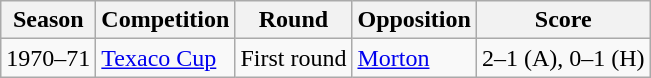<table class="wikitable">
<tr>
<th>Season</th>
<th>Competition</th>
<th>Round</th>
<th>Opposition</th>
<th>Score</th>
</tr>
<tr>
<td rowspan="1">1970–71</td>
<td rowspan="1"><a href='#'>Texaco Cup</a></td>
<td>First round</td>
<td> <a href='#'>Morton</a></td>
<td>2–1 (A), 0–1 (H)</td>
</tr>
</table>
